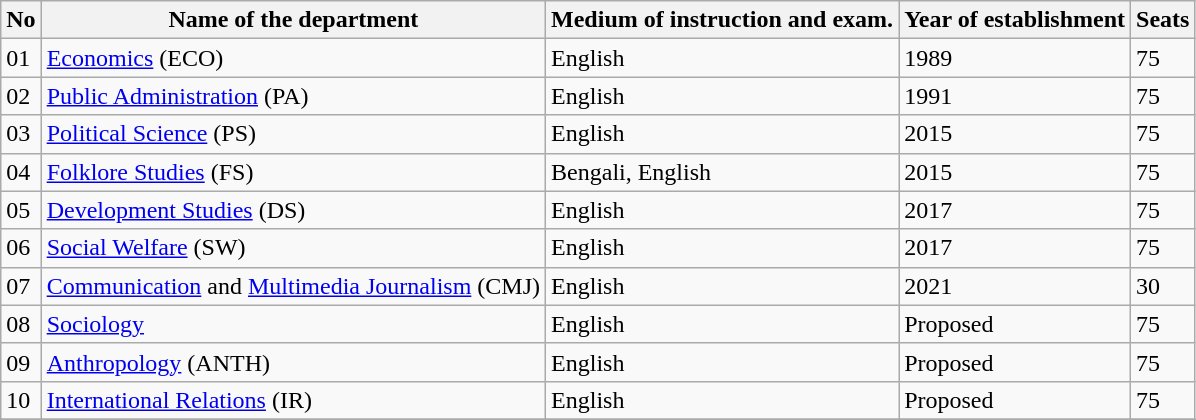<table class="wikitable">
<tr>
<th>No</th>
<th>Name of the department</th>
<th>Medium of instruction and exam.</th>
<th>Year of establishment</th>
<th>Seats</th>
</tr>
<tr>
<td>01</td>
<td><a href='#'>Economics</a> (ECO)</td>
<td>English</td>
<td>1989</td>
<td>75</td>
</tr>
<tr>
<td>02</td>
<td><a href='#'>Public Administration</a> (PA)</td>
<td>English</td>
<td>1991</td>
<td>75</td>
</tr>
<tr>
<td>03</td>
<td><a href='#'>Political Science</a> (PS)</td>
<td>English</td>
<td>2015</td>
<td>75</td>
</tr>
<tr>
<td>04</td>
<td><a href='#'>Folklore Studies</a> (FS)</td>
<td>Bengali, English</td>
<td>2015</td>
<td>75</td>
</tr>
<tr>
<td>05</td>
<td><a href='#'>Development Studies</a> (DS)</td>
<td>English</td>
<td>2017</td>
<td>75</td>
</tr>
<tr>
<td>06</td>
<td><a href='#'>Social Welfare</a> (SW)</td>
<td>English</td>
<td>2017</td>
<td>75</td>
</tr>
<tr>
<td>07</td>
<td><a href='#'>Communication</a> and <a href='#'>Multimedia Journalism</a> (CMJ)</td>
<td>English</td>
<td>2021</td>
<td>30</td>
</tr>
<tr>
<td>08</td>
<td><a href='#'>Sociology</a></td>
<td>English</td>
<td>Proposed</td>
<td>75</td>
</tr>
<tr>
<td>09</td>
<td><a href='#'>Anthropology</a> (ANTH)</td>
<td>English</td>
<td>Proposed</td>
<td>75</td>
</tr>
<tr>
<td>10</td>
<td><a href='#'>International Relations</a> (IR)</td>
<td>English</td>
<td>Proposed</td>
<td>75</td>
</tr>
<tr>
</tr>
</table>
